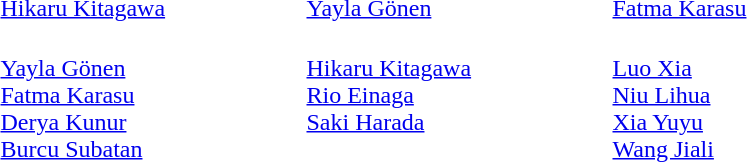<table>
<tr>
<td><a href='#'>Hikaru Kitagawa</a><br></td>
<td><a href='#'>Yayla Gönen</a><br></td>
<td><a href='#'>Fatma Karasu</a><br></td>
</tr>
<tr>
<td width=200 valign=top><br><a href='#'>Yayla Gönen</a><br><a href='#'>Fatma Karasu</a><br><a href='#'>Derya Kunur</a><br><a href='#'>Burcu Subatan</a></td>
<td width=200 valign=top><br><a href='#'>Hikaru Kitagawa</a><br><a href='#'>Rio Einaga</a><br><a href='#'>Saki Harada</a></td>
<td width=200 valign=top><br><a href='#'>Luo Xia</a><br><a href='#'>Niu Lihua</a><br><a href='#'>Xia Yuyu</a><br><a href='#'>Wang Jiali</a></td>
</tr>
</table>
